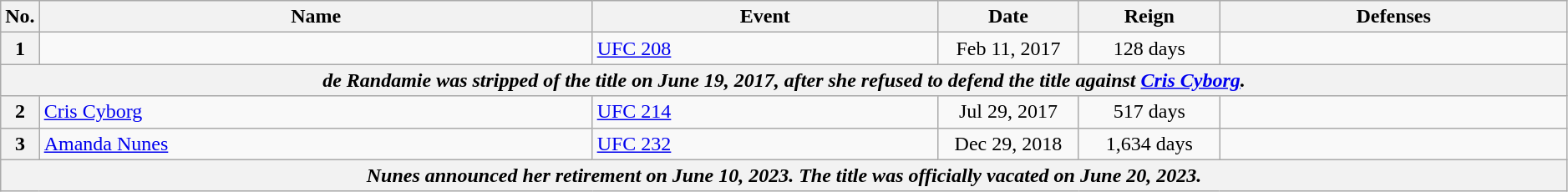<table class="wikitable" style="width:99%;">
<tr>
<th style="width:2%;">No.</th>
<th>Name</th>
<th>Event</th>
<th style="width:9%;">Date</th>
<th style="width:9%;">Reign</th>
<th>Defenses</th>
</tr>
<tr>
<th>1</th>
<td></td>
<td><a href='#'>UFC 208</a><br></td>
<td align=center>Feb 11, 2017</td>
<td align=center>128 days</td>
<td></td>
</tr>
<tr>
<th colspan=6 align=center><em>de Randamie was stripped of the title on June 19, 2017, after she refused to defend the title against <a href='#'>Cris Cyborg</a>.</em></th>
</tr>
<tr>
<th>2</th>
<td> <a href='#'>Cris Cyborg</a><br></td>
<td><a href='#'>UFC 214</a><br></td>
<td align=center>Jul 29, 2017</td>
<td align=center>517 days</td>
<td><br></td>
</tr>
<tr>
<th>3</th>
<td> <a href='#'>Amanda Nunes</a></td>
<td><a href='#'>UFC 232</a><br></td>
<td align=center>Dec 29, 2018</td>
<td align=center>1,634 days</td>
<td><br></td>
</tr>
<tr>
<th colspan=6 align=center><em>Nunes announced her retirement on June 10, 2023. The title was officially vacated on June 20, 2023.</em></th>
</tr>
</table>
